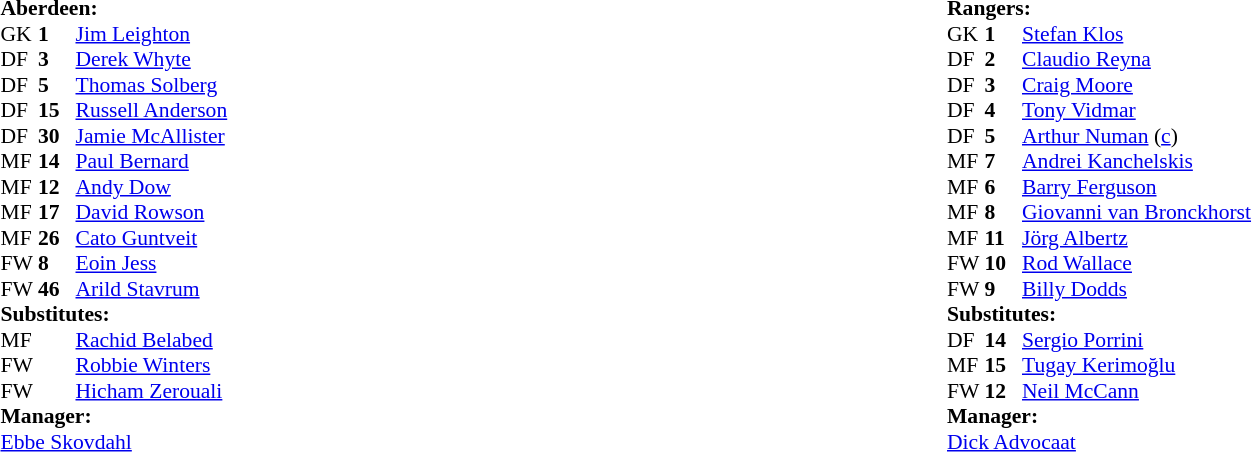<table style="width:100%;">
<tr>
<td style="vertical-align:top; width:50%;"><br><table style="font-size: 90%" cellspacing="0" cellpadding="0">
<tr>
<td colspan="4"><strong>Aberdeen:</strong></td>
</tr>
<tr>
<th width="25"></th>
<th width="25"></th>
</tr>
<tr>
<td>GK</td>
<td><strong>1</strong></td>
<td> <a href='#'>Jim Leighton</a></td>
<td></td>
<td></td>
</tr>
<tr>
<td>DF</td>
<td><strong>3</strong></td>
<td> <a href='#'>Derek Whyte</a></td>
</tr>
<tr>
<td>DF</td>
<td><strong>5</strong></td>
<td> <a href='#'>Thomas Solberg</a></td>
</tr>
<tr>
<td>DF</td>
<td><strong>15</strong></td>
<td> <a href='#'>Russell Anderson</a></td>
<td></td>
<td></td>
</tr>
<tr>
<td>DF</td>
<td><strong>30</strong></td>
<td> <a href='#'>Jamie McAllister</a></td>
</tr>
<tr>
<td>MF</td>
<td><strong>14</strong></td>
<td> <a href='#'>Paul Bernard</a></td>
</tr>
<tr>
<td>MF</td>
<td><strong>12</strong></td>
<td> <a href='#'>Andy Dow</a></td>
</tr>
<tr>
<td>MF</td>
<td><strong>17</strong></td>
<td> <a href='#'>David Rowson</a></td>
</tr>
<tr>
<td>MF</td>
<td><strong>26</strong></td>
<td> <a href='#'>Cato Guntveit</a></td>
</tr>
<tr>
<td>FW</td>
<td><strong>8</strong></td>
<td> <a href='#'>Eoin Jess</a></td>
</tr>
<tr>
<td>FW</td>
<td><strong>46</strong></td>
<td> <a href='#'>Arild Stavrum</a></td>
<td></td>
<td></td>
</tr>
<tr>
<td colspan=4><strong>Substitutes:</strong></td>
</tr>
<tr>
<td>MF</td>
<td></td>
<td> <a href='#'>Rachid Belabed</a></td>
<td></td>
<td></td>
</tr>
<tr>
<td>FW</td>
<td></td>
<td> <a href='#'>Robbie Winters</a></td>
<td></td>
<td></td>
</tr>
<tr>
<td>FW</td>
<td></td>
<td> <a href='#'>Hicham Zerouali</a></td>
<td></td>
<td></td>
</tr>
<tr>
<td colspan=4><strong>Manager:</strong></td>
</tr>
<tr>
<td colspan="4"> <a href='#'>Ebbe Skovdahl</a></td>
</tr>
</table>
</td>
<td style="vertical-align:top; width:50%;"><br><table style="font-size: 90%" cellspacing="0" cellpadding="0">
<tr>
<td colspan="4"><strong>Rangers:</strong></td>
</tr>
<tr>
<th width="25"></th>
<th width="25"></th>
</tr>
<tr>
<td>GK</td>
<td><strong>1</strong></td>
<td> <a href='#'>Stefan Klos</a></td>
</tr>
<tr>
<td>DF</td>
<td><strong>2</strong></td>
<td> <a href='#'>Claudio Reyna</a></td>
</tr>
<tr>
<td>DF</td>
<td><strong>3</strong></td>
<td> <a href='#'>Craig Moore</a></td>
<td></td>
<td></td>
</tr>
<tr>
<td>DF</td>
<td><strong>4</strong></td>
<td> <a href='#'>Tony Vidmar</a></td>
</tr>
<tr>
<td>DF</td>
<td><strong>5</strong></td>
<td> <a href='#'>Arthur Numan</a> (<a href='#'>c</a>)</td>
</tr>
<tr>
<td>MF</td>
<td><strong>7</strong></td>
<td> <a href='#'>Andrei Kanchelskis</a></td>
</tr>
<tr>
<td>MF</td>
<td><strong>6</strong></td>
<td> <a href='#'>Barry Ferguson</a></td>
</tr>
<tr>
<td>MF</td>
<td><strong>8</strong></td>
<td> <a href='#'>Giovanni van Bronckhorst</a></td>
<td></td>
<td></td>
</tr>
<tr>
<td>MF</td>
<td><strong>11</strong></td>
<td> <a href='#'>Jörg Albertz</a></td>
</tr>
<tr>
<td>FW</td>
<td><strong>10</strong></td>
<td> <a href='#'>Rod Wallace</a></td>
<td></td>
<td></td>
</tr>
<tr>
<td>FW</td>
<td><strong>9</strong></td>
<td> <a href='#'>Billy Dodds</a></td>
</tr>
<tr>
<td colspan=4><strong>Substitutes:</strong></td>
</tr>
<tr>
<td>DF</td>
<td><strong>14</strong></td>
<td> <a href='#'>Sergio Porrini</a></td>
<td></td>
<td></td>
</tr>
<tr>
<td>MF</td>
<td><strong>15</strong></td>
<td> <a href='#'>Tugay Kerimoğlu</a></td>
<td></td>
<td></td>
</tr>
<tr>
<td>FW</td>
<td><strong>12</strong></td>
<td> <a href='#'>Neil McCann</a></td>
<td></td>
<td></td>
</tr>
<tr>
<td colspan=4><strong>Manager:</strong></td>
</tr>
<tr>
<td colspan="4"> <a href='#'>Dick Advocaat</a></td>
</tr>
</table>
</td>
</tr>
</table>
